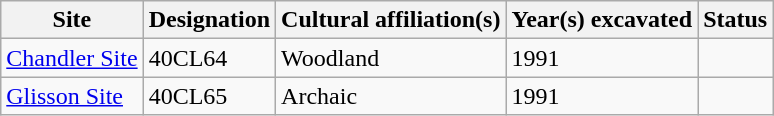<table class="wikitable">
<tr>
<th>Site</th>
<th>Designation</th>
<th>Cultural affiliation(s)</th>
<th>Year(s) excavated</th>
<th>Status</th>
</tr>
<tr>
<td><a href='#'>Chandler Site</a></td>
<td>40CL64</td>
<td>Woodland</td>
<td>1991</td>
<td></td>
</tr>
<tr>
<td><a href='#'>Glisson Site</a></td>
<td>40CL65</td>
<td>Archaic</td>
<td>1991</td>
<td></td>
</tr>
</table>
